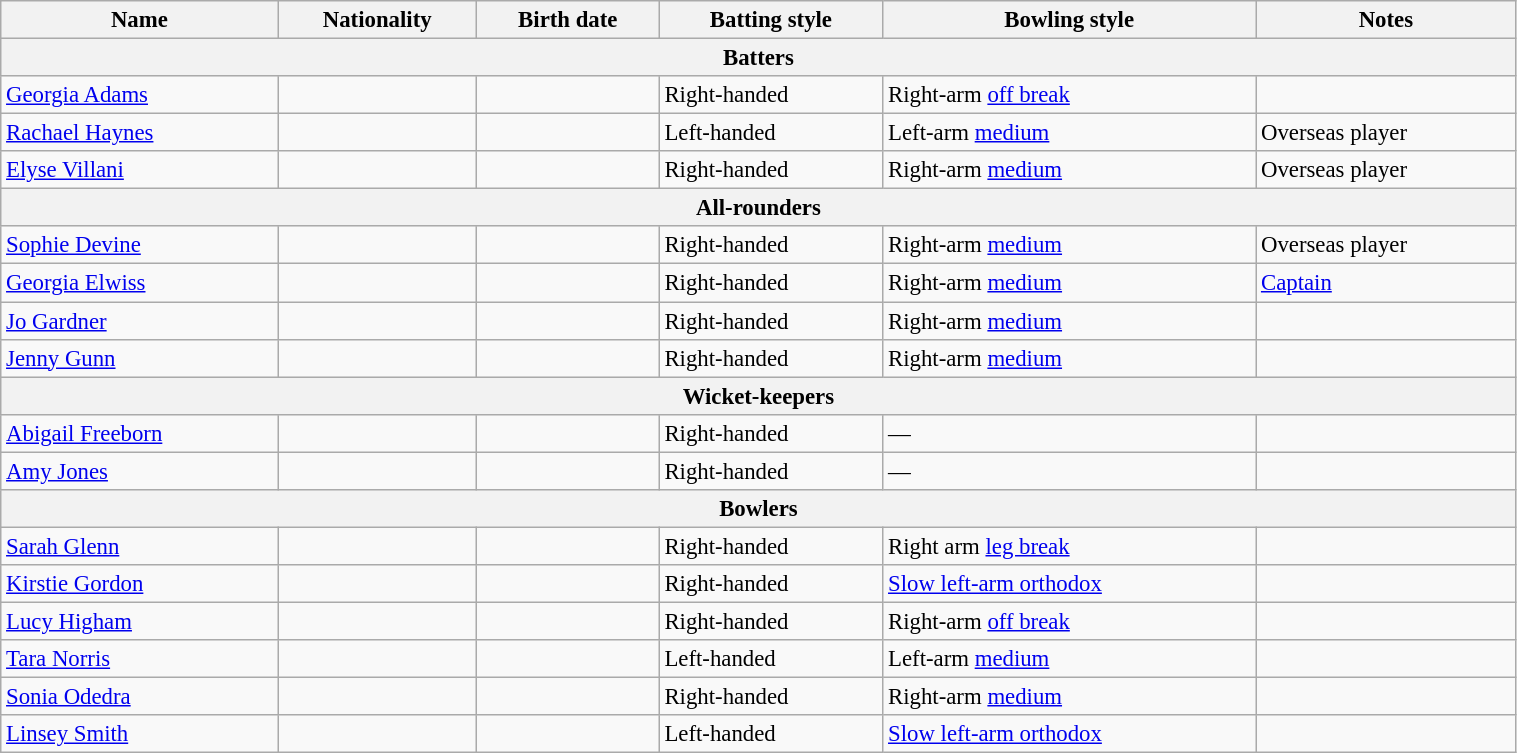<table class="wikitable"  style="font-size:95%; width:80%;">
<tr>
<th>Name</th>
<th>Nationality</th>
<th>Birth date</th>
<th>Batting style</th>
<th>Bowling style</th>
<th>Notes</th>
</tr>
<tr>
<th colspan="7">Batters</th>
</tr>
<tr>
<td><a href='#'>Georgia Adams</a></td>
<td></td>
<td></td>
<td>Right-handed</td>
<td>Right-arm <a href='#'>off break</a></td>
<td></td>
</tr>
<tr>
<td><a href='#'>Rachael Haynes</a></td>
<td></td>
<td></td>
<td>Left-handed</td>
<td>Left-arm <a href='#'>medium</a></td>
<td>Overseas player</td>
</tr>
<tr>
<td><a href='#'>Elyse Villani</a></td>
<td></td>
<td></td>
<td>Right-handed</td>
<td>Right-arm <a href='#'>medium</a></td>
<td>Overseas player</td>
</tr>
<tr>
<th colspan="7">All-rounders</th>
</tr>
<tr>
<td><a href='#'>Sophie Devine</a></td>
<td></td>
<td></td>
<td>Right-handed</td>
<td>Right-arm <a href='#'>medium</a></td>
<td>Overseas player</td>
</tr>
<tr>
<td><a href='#'>Georgia Elwiss</a></td>
<td></td>
<td></td>
<td>Right-handed</td>
<td>Right-arm <a href='#'>medium</a></td>
<td><a href='#'>Captain</a></td>
</tr>
<tr>
<td><a href='#'>Jo Gardner</a></td>
<td></td>
<td></td>
<td>Right-handed</td>
<td>Right-arm <a href='#'>medium</a></td>
<td></td>
</tr>
<tr>
<td><a href='#'>Jenny Gunn</a></td>
<td></td>
<td></td>
<td>Right-handed</td>
<td>Right-arm <a href='#'>medium</a></td>
<td></td>
</tr>
<tr>
<th colspan="7">Wicket-keepers</th>
</tr>
<tr>
<td><a href='#'>Abigail Freeborn</a></td>
<td></td>
<td></td>
<td>Right-handed</td>
<td>—</td>
<td></td>
</tr>
<tr>
<td><a href='#'>Amy Jones</a></td>
<td></td>
<td></td>
<td>Right-handed</td>
<td>—</td>
<td></td>
</tr>
<tr>
<th colspan="7">Bowlers</th>
</tr>
<tr>
<td><a href='#'>Sarah Glenn</a></td>
<td></td>
<td></td>
<td>Right-handed</td>
<td>Right arm <a href='#'>leg break</a></td>
<td></td>
</tr>
<tr>
<td><a href='#'>Kirstie Gordon</a></td>
<td></td>
<td></td>
<td>Right-handed</td>
<td><a href='#'>Slow left-arm orthodox</a></td>
<td></td>
</tr>
<tr>
<td><a href='#'>Lucy Higham</a></td>
<td></td>
<td></td>
<td>Right-handed</td>
<td>Right-arm <a href='#'>off break</a></td>
<td></td>
</tr>
<tr>
<td><a href='#'>Tara Norris</a></td>
<td></td>
<td></td>
<td>Left-handed</td>
<td>Left-arm <a href='#'>medium</a></td>
<td></td>
</tr>
<tr>
<td><a href='#'>Sonia Odedra</a></td>
<td></td>
<td></td>
<td>Right-handed</td>
<td>Right-arm <a href='#'>medium</a></td>
<td></td>
</tr>
<tr>
<td><a href='#'>Linsey Smith</a></td>
<td></td>
<td></td>
<td>Left-handed</td>
<td><a href='#'>Slow left-arm orthodox</a></td>
<td></td>
</tr>
</table>
